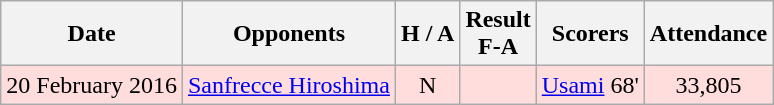<table class="wikitable" style="text-align:center">
<tr>
<th>Date</th>
<th>Opponents</th>
<th>H / A</th>
<th>Result<br>F-A</th>
<th>Scorers</th>
<th>Attendance</th>
</tr>
<tr bgcolor="#ffdddd">
<td>20 February 2016</td>
<td><a href='#'>Sanfrecce Hiroshima</a></td>
<td>N</td>
<td></td>
<td><a href='#'>Usami</a> 68'</td>
<td>33,805</td>
</tr>
</table>
